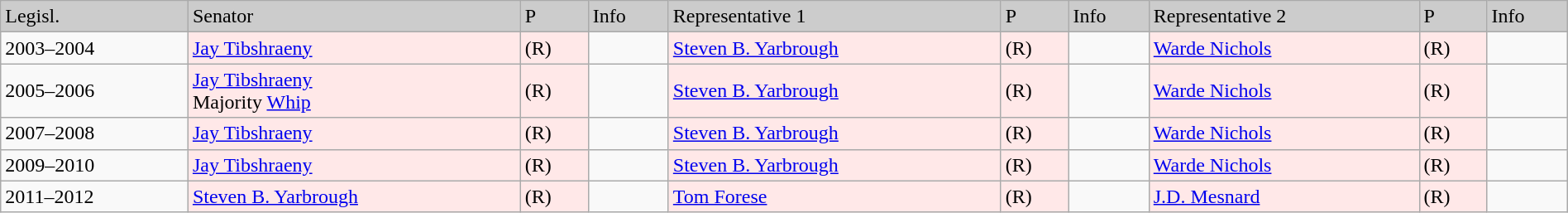<table class=wikitable width="100%" border="1">
<tr style="background-color:#cccccc;">
<td>Legisl.</td>
<td>Senator</td>
<td>P</td>
<td>Info</td>
<td>Representative 1</td>
<td>P</td>
<td>Info</td>
<td>Representative 2</td>
<td>P</td>
<td>Info</td>
</tr>
<tr>
<td>2003–2004</td>
<td style="background:#FFE8E8"><a href='#'>Jay Tibshraeny</a></td>
<td style="background:#FFE8E8">(R)</td>
<td></td>
<td style="background:#FFE8E8"><a href='#'>Steven B. Yarbrough</a></td>
<td style="background:#FFE8E8">(R)</td>
<td></td>
<td style="background:#FFE8E8"><a href='#'>Warde Nichols</a></td>
<td style="background:#FFE8E8">(R)</td>
<td></td>
</tr>
<tr>
<td>2005–2006</td>
<td style="background:#FFE8E8"><a href='#'>Jay Tibshraeny</a> <br>Majority <a href='#'>Whip</a></td>
<td style="background:#FFE8E8">(R)</td>
<td></td>
<td style="background:#FFE8E8"><a href='#'>Steven B. Yarbrough</a></td>
<td style="background:#FFE8E8">(R)</td>
<td></td>
<td style="background:#FFE8E8"><a href='#'>Warde Nichols</a></td>
<td style="background:#FFE8E8">(R)</td>
<td></td>
</tr>
<tr>
<td>2007–2008</td>
<td style="background:#FFE8E8"><a href='#'>Jay Tibshraeny</a></td>
<td style="background:#FFE8E8">(R)</td>
<td></td>
<td style="background:#FFE8E8"><a href='#'>Steven B. Yarbrough</a></td>
<td style="background:#FFE8E8">(R)</td>
<td></td>
<td style="background:#FFE8E8"><a href='#'>Warde Nichols</a></td>
<td style="background:#FFE8E8">(R)</td>
<td></td>
</tr>
<tr>
<td>2009–2010</td>
<td style="background:#FFE8E8"><a href='#'>Jay Tibshraeny</a></td>
<td style="background:#FFE8E8">(R)</td>
<td></td>
<td style="background:#FFE8E8"><a href='#'>Steven B. Yarbrough</a></td>
<td style="background:#FFE8E8">(R)</td>
<td></td>
<td style="background:#FFE8E8"><a href='#'>Warde Nichols</a></td>
<td style="background:#FFE8E8">(R)</td>
<td></td>
</tr>
<tr>
<td>2011–2012</td>
<td style="background:#FFE8E8"><a href='#'>Steven B. Yarbrough</a></td>
<td style="background:#FFE8E8">(R)</td>
<td></td>
<td style="background:#FFE8E8"><a href='#'>Tom Forese</a></td>
<td style="background:#FFE8E8">(R)</td>
<td></td>
<td style="background:#FFE8E8"><a href='#'>J.D. Mesnard</a></td>
<td style="background:#FFE8E8">(R)</td>
<td></td>
</tr>
</table>
